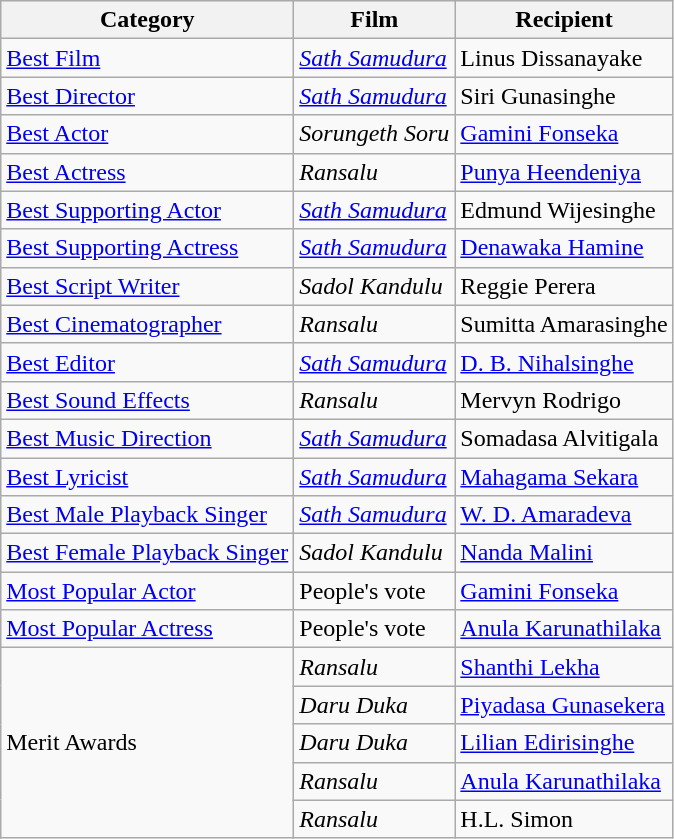<table class="wikitable plainrowheaders sortable">
<tr>
<th scope="col">Category</th>
<th scope="col">Film</th>
<th scope="col">Recipient</th>
</tr>
<tr>
<td><a href='#'>Best Film</a></td>
<td><em><a href='#'>Sath Samudura</a></em></td>
<td>Linus Dissanayake</td>
</tr>
<tr>
<td><a href='#'>Best Director</a></td>
<td><em><a href='#'>Sath Samudura</a></em></td>
<td>Siri Gunasinghe</td>
</tr>
<tr>
<td><a href='#'>Best Actor</a></td>
<td><em>Sorungeth Soru</em></td>
<td><a href='#'>Gamini Fonseka</a></td>
</tr>
<tr>
<td><a href='#'>Best Actress</a></td>
<td><em>Ransalu</em></td>
<td><a href='#'>Punya Heendeniya</a></td>
</tr>
<tr>
<td><a href='#'>Best Supporting Actor</a></td>
<td><em><a href='#'>Sath Samudura</a></em></td>
<td>Edmund Wijesinghe</td>
</tr>
<tr>
<td><a href='#'>Best Supporting Actress</a></td>
<td><em><a href='#'>Sath Samudura</a></em></td>
<td><a href='#'>Denawaka Hamine</a></td>
</tr>
<tr>
<td><a href='#'>Best Script Writer</a></td>
<td><em>Sadol Kandulu</em></td>
<td>Reggie Perera</td>
</tr>
<tr>
<td><a href='#'>Best Cinematographer</a></td>
<td><em>Ransalu</em></td>
<td>Sumitta Amarasinghe</td>
</tr>
<tr>
<td><a href='#'>Best Editor</a></td>
<td><em><a href='#'>Sath Samudura</a></em></td>
<td><a href='#'>D. B. Nihalsinghe</a></td>
</tr>
<tr>
<td><a href='#'>Best Sound Effects</a></td>
<td><em>Ransalu</em></td>
<td>Mervyn Rodrigo</td>
</tr>
<tr>
<td><a href='#'>Best Music Direction</a></td>
<td><em><a href='#'>Sath Samudura</a></em></td>
<td>Somadasa Alvitigala</td>
</tr>
<tr>
<td><a href='#'>Best Lyricist</a></td>
<td><em><a href='#'>Sath Samudura</a></em></td>
<td><a href='#'>Mahagama Sekara</a></td>
</tr>
<tr>
<td><a href='#'>Best Male Playback Singer</a></td>
<td><em><a href='#'>Sath Samudura</a></em></td>
<td><a href='#'>W. D. Amaradeva</a></td>
</tr>
<tr>
<td><a href='#'>Best Female Playback Singer</a></td>
<td><em>Sadol Kandulu</em></td>
<td><a href='#'>Nanda Malini</a></td>
</tr>
<tr>
<td><a href='#'>Most Popular Actor</a></td>
<td>People's vote</td>
<td><a href='#'>Gamini Fonseka</a></td>
</tr>
<tr>
<td><a href='#'>Most Popular Actress</a></td>
<td>People's vote</td>
<td><a href='#'>Anula Karunathilaka</a></td>
</tr>
<tr>
<td rowspan=5>Merit Awards</td>
<td><em>Ransalu</em></td>
<td><a href='#'>Shanthi Lekha</a></td>
</tr>
<tr>
<td><em>Daru Duka</em></td>
<td><a href='#'>Piyadasa Gunasekera</a></td>
</tr>
<tr>
<td><em>Daru Duka</em></td>
<td><a href='#'>Lilian Edirisinghe</a></td>
</tr>
<tr>
<td><em>Ransalu</em></td>
<td><a href='#'>Anula Karunathilaka</a></td>
</tr>
<tr>
<td><em>Ransalu</em></td>
<td>H.L. Simon</td>
</tr>
</table>
